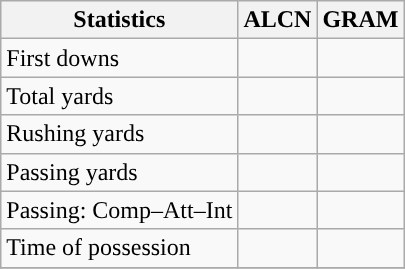<table class="wikitable" style="float: left;">
<tr>
<th>Statistics</th>
<th>ALCN</th>
<th>GRAM</th>
</tr>
<tr>
<td>First downs</td>
<td></td>
<td></td>
</tr>
<tr>
<td>Total yards</td>
<td></td>
<td></td>
</tr>
<tr>
<td>Rushing yards</td>
<td></td>
<td></td>
</tr>
<tr>
<td>Passing yards</td>
<td></td>
<td></td>
</tr>
<tr>
<td>Passing: Comp–Att–Int</td>
<td></td>
<td></td>
</tr>
<tr>
<td>Time of possession</td>
<td></td>
<td></td>
</tr>
<tr>
</tr>
</table>
